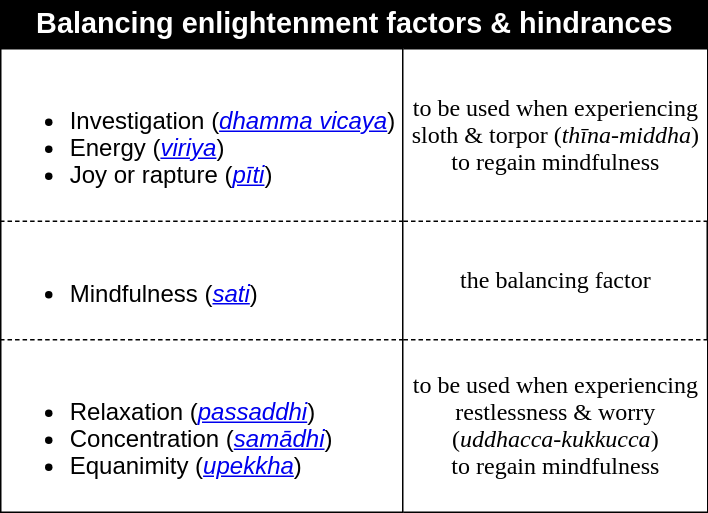<table cellpadding="5" cellspacing="0" style="float:right; font-family:'Arial',sans-serif; margin-left:0.5em">
<tr>
<td colspan="2" style="background:black;color:white;font-size:larger;font-weight:bold;text-align:center">Balancing enlightenment factors & hindrances</td>
</tr>
<tr>
<td style="border:1px solid black; border-bottom:1px dashed black"><br><ul><li>Investigation (<em><a href='#'>dhamma vicaya</a></em>)</li><li>Energy (<em><a href='#'>viriya</a></em>)</li><li>Joy or rapture (<em><a href='#'>pīti</a></em>)</li></ul></td>
<td style="border:1pt solid black; border-left:0; border-bottom:1px dashed black; font-family:'Times New Roman',serif;text-align:center">to be used when experiencing<br>sloth & torpor (<em>thīna-middha</em>)<br>to regain mindfulness</td>
</tr>
<tr style="margin-top:8pt; margin-bottom:8pt">
<td style="border-left:1px solid black; border-right:1px solid black"><br><ul><li>Mindfulness (<em><a href='#'>sati</a></em>)</li></ul></td>
<td style="border:0; border-right:1px solid black; font-family:'Times New Roman',serif; text-align:center">the balancing factor</td>
</tr>
<tr>
<td style="border:1px solid black; border-top:1px dashed black"><br><ul><li>Relaxation (<em><a href='#'>passaddhi</a></em>)</li><li>Concentration (<em><a href='#'>samādhi</a></em>)</li><li>Equanimity (<em><a href='#'>upekkha</a></em>)</li></ul></td>
<td style="border:1pt solid black; border-left:0; border-top:1px dashed black; font-family:'Times New Roman',serif; text-align:center">to be used when experiencing<br>restlessness & worry<br>(<em>uddhacca-kukkucca</em>)<br>to regain mindfulness</td>
</tr>
</table>
